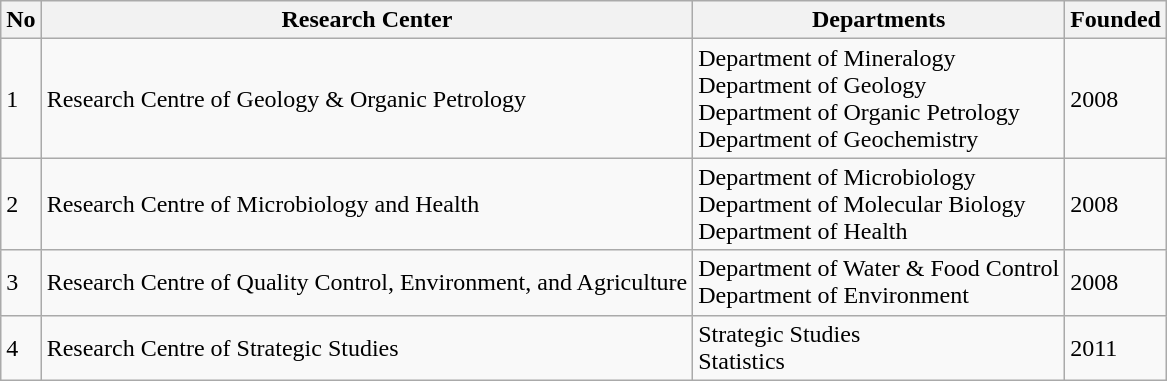<table class="wikitable">
<tr>
<th>No</th>
<th>Research Center</th>
<th>Departments</th>
<th>Founded</th>
</tr>
<tr>
<td>1</td>
<td>Research Centre of Geology & Organic Petrology</td>
<td>Department of Mineralogy<br>Department of Geology<br>Department of Organic Petrology<br>Department of Geochemistry</td>
<td>2008</td>
</tr>
<tr>
<td>2</td>
<td>Research Centre of Microbiology and Health</td>
<td>Department of Microbiology<br>Department of Molecular Biology<br>Department of Health</td>
<td>2008</td>
</tr>
<tr>
<td>3</td>
<td>Research Centre of Quality Control, Environment, and Agriculture</td>
<td>Department of Water & Food Control<br>Department of Environment</td>
<td>2008</td>
</tr>
<tr>
<td>4</td>
<td>Research Centre of Strategic Studies</td>
<td>Strategic Studies<br>Statistics</td>
<td>2011</td>
</tr>
</table>
